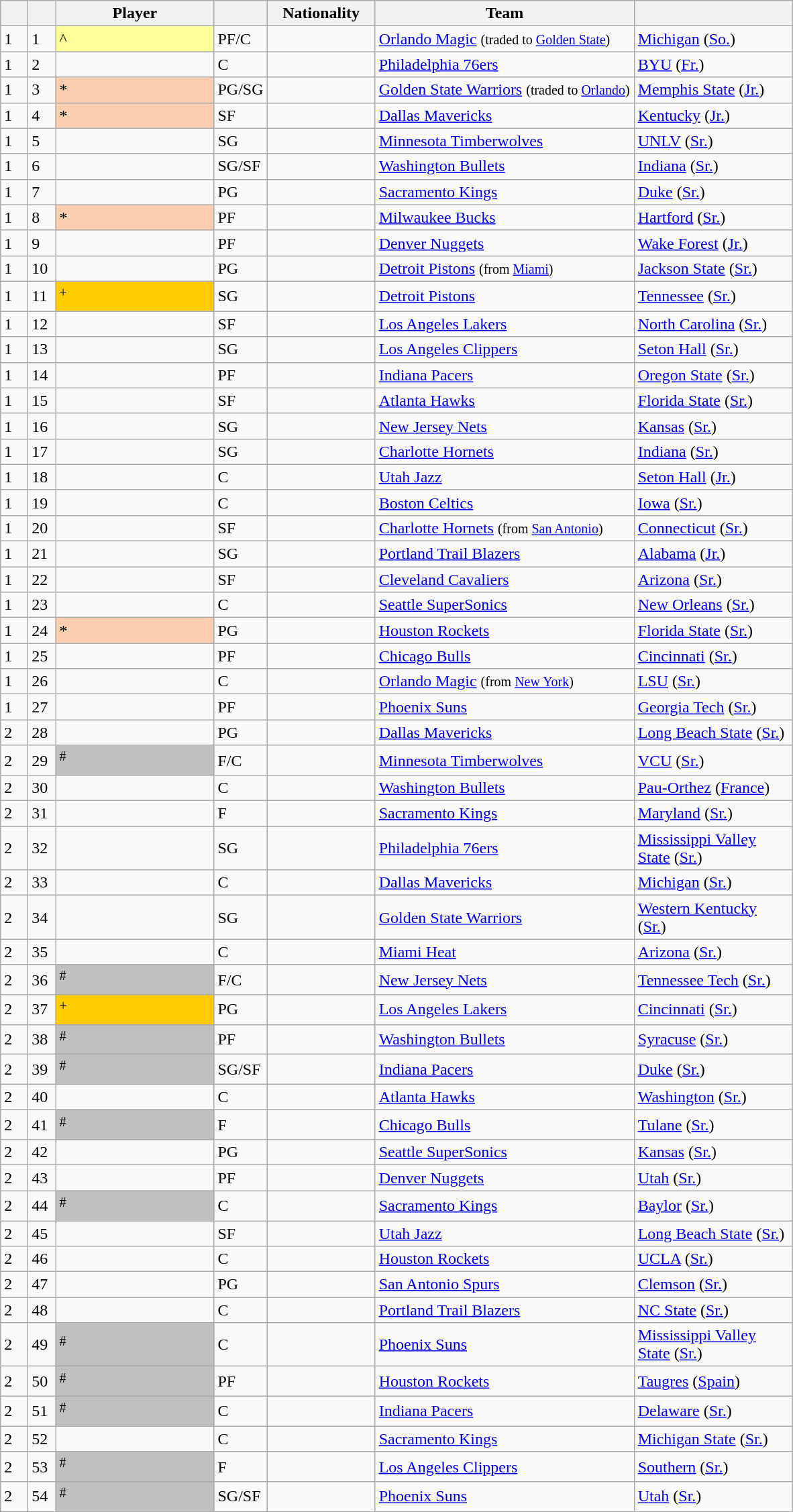<table class="wikitable sortable" style="text-align:left">
<tr>
<th style="width:20px;"></th>
<th style="width:20px;"></th>
<th style="width:150px;">Player</th>
<th style="width:20px;"></th>
<th style="width:100px;">Nationality</th>
<th style="width:250px;">Team</th>
<th style="width:150px;"></th>
</tr>
<tr>
<td>1</td>
<td>1</td>
<td bgcolor="#FFFF99">^</td>
<td>PF/C</td>
<td></td>
<td><a href='#'>Orlando Magic</a> <small>(traded to <a href='#'>Golden State</a>)</small></td>
<td><a href='#'>Michigan</a> (<a href='#'>So.</a>)</td>
</tr>
<tr>
<td>1</td>
<td>2</td>
<td></td>
<td>C</td>
<td></td>
<td><a href='#'>Philadelphia 76ers</a></td>
<td><a href='#'>BYU</a> (<a href='#'>Fr.</a>)</td>
</tr>
<tr>
<td>1</td>
<td>3</td>
<td bgcolor="#FBCEB1">*</td>
<td>PG/SG</td>
<td></td>
<td><a href='#'>Golden State Warriors</a> <small>(traded to <a href='#'>Orlando</a>)</small></td>
<td><a href='#'>Memphis State</a> (<a href='#'>Jr.</a>)</td>
</tr>
<tr>
<td>1</td>
<td>4</td>
<td bgcolor="#FBCEB1">*</td>
<td>SF</td>
<td></td>
<td><a href='#'>Dallas Mavericks</a></td>
<td><a href='#'>Kentucky</a> (<a href='#'>Jr.</a>)</td>
</tr>
<tr>
<td>1</td>
<td>5</td>
<td></td>
<td>SG</td>
<td></td>
<td><a href='#'>Minnesota Timberwolves</a></td>
<td><a href='#'>UNLV</a> (<a href='#'>Sr.</a>)</td>
</tr>
<tr>
<td>1</td>
<td>6</td>
<td></td>
<td>SG/SF</td>
<td></td>
<td><a href='#'>Washington Bullets</a></td>
<td><a href='#'>Indiana</a> (<a href='#'>Sr.</a>)</td>
</tr>
<tr>
<td>1</td>
<td>7</td>
<td></td>
<td>PG</td>
<td></td>
<td><a href='#'>Sacramento Kings</a></td>
<td><a href='#'>Duke</a> (<a href='#'>Sr.</a>)</td>
</tr>
<tr>
<td>1</td>
<td>8</td>
<td bgcolor="#FBCEB1">*</td>
<td>PF</td>
<td></td>
<td><a href='#'>Milwaukee Bucks</a></td>
<td><a href='#'>Hartford</a> (<a href='#'>Sr.</a>)</td>
</tr>
<tr>
<td>1</td>
<td>9</td>
<td></td>
<td>PF</td>
<td></td>
<td><a href='#'>Denver Nuggets</a></td>
<td><a href='#'>Wake Forest</a> (<a href='#'>Jr.</a>)</td>
</tr>
<tr>
<td>1</td>
<td>10</td>
<td></td>
<td>PG</td>
<td></td>
<td><a href='#'>Detroit Pistons</a> <small>(from <a href='#'>Miami</a>)</small></td>
<td><a href='#'>Jackson State</a> (<a href='#'>Sr.</a>)</td>
</tr>
<tr>
<td>1</td>
<td>11</td>
<td bgcolor="#FFCC00"><sup>+</sup></td>
<td>SG</td>
<td></td>
<td><a href='#'>Detroit Pistons</a></td>
<td><a href='#'>Tennessee</a> (<a href='#'>Sr.</a>)</td>
</tr>
<tr>
<td>1</td>
<td>12</td>
<td></td>
<td>SF</td>
<td></td>
<td><a href='#'>Los Angeles Lakers</a></td>
<td><a href='#'>North Carolina</a> (<a href='#'>Sr.</a>)</td>
</tr>
<tr>
<td>1</td>
<td>13</td>
<td></td>
<td>SG</td>
<td></td>
<td><a href='#'>Los Angeles Clippers</a></td>
<td><a href='#'>Seton Hall</a> (<a href='#'>Sr.</a>)</td>
</tr>
<tr>
<td>1</td>
<td>14</td>
<td></td>
<td>PF</td>
<td></td>
<td><a href='#'>Indiana Pacers</a></td>
<td><a href='#'>Oregon State</a> (<a href='#'>Sr.</a>)</td>
</tr>
<tr>
<td>1</td>
<td>15</td>
<td></td>
<td>SF</td>
<td></td>
<td><a href='#'>Atlanta Hawks</a></td>
<td><a href='#'>Florida State</a> (<a href='#'>Sr.</a>)</td>
</tr>
<tr>
<td>1</td>
<td>16</td>
<td></td>
<td>SG</td>
<td></td>
<td><a href='#'>New Jersey Nets</a></td>
<td><a href='#'>Kansas</a> (<a href='#'>Sr.</a>)</td>
</tr>
<tr>
<td>1</td>
<td>17</td>
<td></td>
<td>SG</td>
<td></td>
<td><a href='#'>Charlotte Hornets</a></td>
<td><a href='#'>Indiana</a> (<a href='#'>Sr.</a>)</td>
</tr>
<tr>
<td>1</td>
<td>18</td>
<td></td>
<td>C</td>
<td></td>
<td><a href='#'>Utah Jazz</a></td>
<td><a href='#'>Seton Hall</a> (<a href='#'>Jr.</a>)</td>
</tr>
<tr>
<td>1</td>
<td>19</td>
<td></td>
<td>C</td>
<td></td>
<td><a href='#'>Boston Celtics</a></td>
<td><a href='#'>Iowa</a> (<a href='#'>Sr.</a>)</td>
</tr>
<tr>
<td>1</td>
<td>20</td>
<td></td>
<td>SF</td>
<td></td>
<td><a href='#'>Charlotte Hornets</a> <small>(from <a href='#'>San Antonio</a>)</small></td>
<td><a href='#'>Connecticut</a> (<a href='#'>Sr.</a>)</td>
</tr>
<tr>
<td>1</td>
<td>21</td>
<td></td>
<td>SG</td>
<td></td>
<td><a href='#'>Portland Trail Blazers</a></td>
<td><a href='#'>Alabama</a> (<a href='#'>Jr.</a>)</td>
</tr>
<tr>
<td>1</td>
<td>22</td>
<td></td>
<td>SF</td>
<td></td>
<td><a href='#'>Cleveland Cavaliers</a></td>
<td><a href='#'>Arizona</a> (<a href='#'>Sr.</a>)</td>
</tr>
<tr>
<td>1</td>
<td>23</td>
<td></td>
<td>C</td>
<td></td>
<td><a href='#'>Seattle SuperSonics</a></td>
<td><a href='#'>New Orleans</a> (<a href='#'>Sr.</a>)</td>
</tr>
<tr>
<td>1</td>
<td>24</td>
<td bgcolor="#FBCEB1">*</td>
<td>PG</td>
<td></td>
<td><a href='#'>Houston Rockets</a></td>
<td><a href='#'>Florida State</a> (<a href='#'>Sr.</a>)</td>
</tr>
<tr>
<td>1</td>
<td>25</td>
<td></td>
<td>PF</td>
<td></td>
<td><a href='#'>Chicago Bulls</a></td>
<td><a href='#'>Cincinnati</a> (<a href='#'>Sr.</a>)</td>
</tr>
<tr>
<td>1</td>
<td>26</td>
<td></td>
<td>C</td>
<td></td>
<td><a href='#'>Orlando Magic</a> <small>(from <a href='#'>New York</a>)</small></td>
<td><a href='#'>LSU</a> (<a href='#'>Sr.</a>)</td>
</tr>
<tr>
<td>1</td>
<td>27</td>
<td></td>
<td>PF</td>
<td></td>
<td><a href='#'>Phoenix Suns</a></td>
<td><a href='#'>Georgia Tech</a> (<a href='#'>Sr.</a>)</td>
</tr>
<tr>
<td>2</td>
<td>28</td>
<td></td>
<td>PG</td>
<td></td>
<td><a href='#'>Dallas Mavericks</a></td>
<td><a href='#'>Long Beach State</a> (<a href='#'>Sr.</a>)</td>
</tr>
<tr>
<td>2</td>
<td>29</td>
<td bgcolor="#C0C0C0"><sup>#</sup></td>
<td>F/C</td>
<td></td>
<td><a href='#'>Minnesota Timberwolves</a></td>
<td><a href='#'>VCU</a> (<a href='#'>Sr.</a>)</td>
</tr>
<tr>
<td>2</td>
<td>30</td>
<td></td>
<td>C</td>
<td></td>
<td><a href='#'>Washington Bullets</a></td>
<td><a href='#'>Pau-Orthez</a> (<a href='#'>France</a>)</td>
</tr>
<tr>
<td>2</td>
<td>31</td>
<td></td>
<td>F</td>
<td></td>
<td><a href='#'>Sacramento Kings</a></td>
<td><a href='#'>Maryland</a> (<a href='#'>Sr.</a>)</td>
</tr>
<tr>
<td>2</td>
<td>32</td>
<td></td>
<td>SG</td>
<td></td>
<td><a href='#'>Philadelphia 76ers</a></td>
<td><a href='#'>Mississippi Valley State</a> (<a href='#'>Sr.</a>)</td>
</tr>
<tr>
<td>2</td>
<td>33</td>
<td></td>
<td>C</td>
<td></td>
<td><a href='#'>Dallas Mavericks</a></td>
<td><a href='#'>Michigan</a> (<a href='#'>Sr.</a>)</td>
</tr>
<tr>
<td>2</td>
<td>34</td>
<td></td>
<td>SG</td>
<td></td>
<td><a href='#'>Golden State Warriors</a></td>
<td><a href='#'>Western Kentucky</a> (<a href='#'>Sr.</a>)</td>
</tr>
<tr>
<td>2</td>
<td>35</td>
<td></td>
<td>C</td>
<td></td>
<td><a href='#'>Miami Heat</a></td>
<td><a href='#'>Arizona</a> (<a href='#'>Sr.</a>)</td>
</tr>
<tr>
<td>2</td>
<td>36</td>
<td bgcolor="#C0C0C0"><sup>#</sup></td>
<td>F/C</td>
<td></td>
<td><a href='#'>New Jersey Nets</a></td>
<td><a href='#'>Tennessee Tech</a> (<a href='#'>Sr.</a>)</td>
</tr>
<tr>
<td>2</td>
<td>37</td>
<td bgcolor="#FFCC00"><sup>+</sup></td>
<td>PG</td>
<td></td>
<td><a href='#'>Los Angeles Lakers</a></td>
<td><a href='#'>Cincinnati</a> (<a href='#'>Sr.</a>)</td>
</tr>
<tr>
<td>2</td>
<td>38</td>
<td bgcolor="#C0C0C0"><sup>#</sup></td>
<td>PF</td>
<td></td>
<td><a href='#'>Washington Bullets</a></td>
<td><a href='#'>Syracuse</a> (<a href='#'>Sr.</a>)</td>
</tr>
<tr>
<td>2</td>
<td>39</td>
<td bgcolor="#C0C0C0"><sup>#</sup></td>
<td>SG/SF</td>
<td></td>
<td><a href='#'>Indiana Pacers</a></td>
<td><a href='#'>Duke</a> (<a href='#'>Sr.</a>)</td>
</tr>
<tr>
<td>2</td>
<td>40</td>
<td></td>
<td>C</td>
<td></td>
<td><a href='#'>Atlanta Hawks</a></td>
<td><a href='#'>Washington</a> (<a href='#'>Sr.</a>)</td>
</tr>
<tr>
<td>2</td>
<td>41</td>
<td bgcolor="#C0C0C0"><sup>#</sup></td>
<td>F</td>
<td></td>
<td><a href='#'>Chicago Bulls</a></td>
<td><a href='#'>Tulane</a> (<a href='#'>Sr.</a>)</td>
</tr>
<tr>
<td>2</td>
<td>42</td>
<td></td>
<td>PG</td>
<td></td>
<td><a href='#'>Seattle SuperSonics</a></td>
<td><a href='#'>Kansas</a> (<a href='#'>Sr.</a>)</td>
</tr>
<tr>
<td>2</td>
<td>43</td>
<td></td>
<td>PF</td>
<td></td>
<td><a href='#'>Denver Nuggets</a></td>
<td><a href='#'>Utah</a> (<a href='#'>Sr.</a>)</td>
</tr>
<tr>
<td>2</td>
<td>44</td>
<td bgcolor="#C0C0C0"><sup>#</sup></td>
<td>C</td>
<td></td>
<td><a href='#'>Sacramento Kings</a></td>
<td><a href='#'>Baylor</a> (<a href='#'>Sr.</a>)</td>
</tr>
<tr>
<td>2</td>
<td>45</td>
<td></td>
<td>SF</td>
<td></td>
<td><a href='#'>Utah Jazz</a></td>
<td><a href='#'>Long Beach State</a> (<a href='#'>Sr.</a>)</td>
</tr>
<tr>
<td>2</td>
<td>46</td>
<td></td>
<td>C</td>
<td></td>
<td><a href='#'>Houston Rockets</a></td>
<td><a href='#'>UCLA</a> (<a href='#'>Sr.</a>)</td>
</tr>
<tr>
<td>2</td>
<td>47</td>
<td></td>
<td>PG</td>
<td></td>
<td><a href='#'>San Antonio Spurs</a></td>
<td><a href='#'>Clemson</a> (<a href='#'>Sr.</a>)</td>
</tr>
<tr>
<td>2</td>
<td>48</td>
<td></td>
<td>C</td>
<td></td>
<td><a href='#'>Portland Trail Blazers</a></td>
<td><a href='#'>NC State</a> (<a href='#'>Sr.</a>)</td>
</tr>
<tr>
<td>2</td>
<td>49</td>
<td bgcolor="#C0C0C0"><sup>#</sup></td>
<td>C</td>
<td></td>
<td><a href='#'>Phoenix Suns</a></td>
<td><a href='#'>Mississippi Valley State</a> (<a href='#'>Sr.</a>)</td>
</tr>
<tr>
<td>2</td>
<td>50</td>
<td bgcolor="#C0C0C0"><sup>#</sup></td>
<td>PF</td>
<td></td>
<td><a href='#'>Houston Rockets</a></td>
<td><a href='#'>Taugres</a> (<a href='#'>Spain</a>)</td>
</tr>
<tr>
<td>2</td>
<td>51</td>
<td bgcolor="#C0C0C0"><sup>#</sup></td>
<td>C</td>
<td></td>
<td><a href='#'>Indiana Pacers</a></td>
<td><a href='#'>Delaware</a> (<a href='#'>Sr.</a>)</td>
</tr>
<tr>
<td>2</td>
<td>52</td>
<td></td>
<td>C</td>
<td></td>
<td><a href='#'>Sacramento Kings</a></td>
<td><a href='#'>Michigan State</a> (<a href='#'>Sr.</a>)</td>
</tr>
<tr>
<td>2</td>
<td>53</td>
<td bgcolor="#C0C0C0"><sup>#</sup></td>
<td>F</td>
<td></td>
<td><a href='#'>Los Angeles Clippers</a></td>
<td><a href='#'>Southern</a> (<a href='#'>Sr.</a>)</td>
</tr>
<tr>
<td>2</td>
<td>54</td>
<td bgcolor="#C0C0C0"><sup>#</sup></td>
<td>SG/SF</td>
<td></td>
<td><a href='#'>Phoenix Suns</a></td>
<td><a href='#'>Utah</a> (<a href='#'>Sr.</a>)</td>
</tr>
</table>
